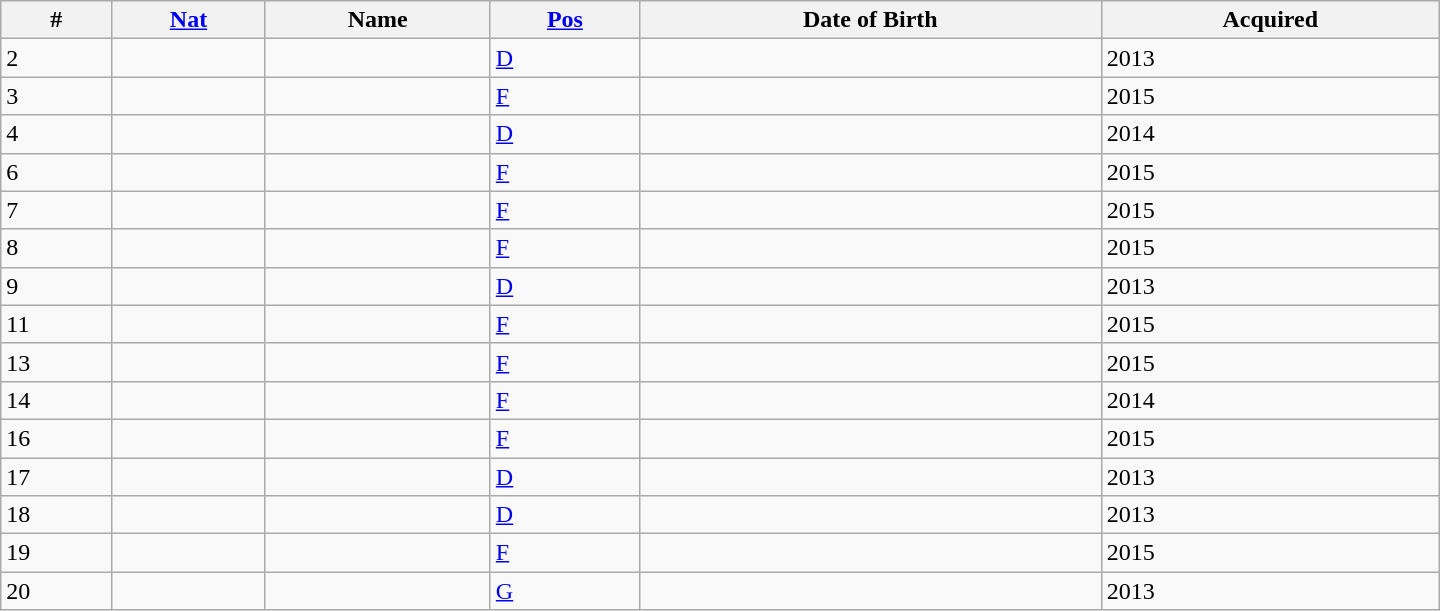<table class="wikitable sortable" style=width:60em style="text-align:center">
<tr>
<th>#</th>
<th><a href='#'>Nat</a></th>
<th>Name</th>
<th><a href='#'>Pos</a></th>
<th>Date of Birth</th>
<th>Acquired</th>
</tr>
<tr>
<td>2</td>
<td></td>
<td align="left"></td>
<td><a href='#'>D</a></td>
<td align="left"></td>
<td>2013</td>
</tr>
<tr>
<td>3</td>
<td></td>
<td align="left"></td>
<td><a href='#'>F</a></td>
<td align="left"></td>
<td>2015</td>
</tr>
<tr>
<td>4</td>
<td></td>
<td align="left"></td>
<td><a href='#'>D</a></td>
<td align="left"></td>
<td>2014</td>
</tr>
<tr>
<td>6</td>
<td></td>
<td align="left"></td>
<td><a href='#'>F</a></td>
<td align="left"></td>
<td>2015</td>
</tr>
<tr>
<td>7</td>
<td></td>
<td align="left"></td>
<td><a href='#'>F</a></td>
<td align="left"></td>
<td>2015</td>
</tr>
<tr>
<td>8</td>
<td></td>
<td align="left"></td>
<td><a href='#'>F</a></td>
<td align="left"></td>
<td>2015</td>
</tr>
<tr>
<td>9</td>
<td></td>
<td align="left"></td>
<td><a href='#'>D</a></td>
<td align="left"></td>
<td>2013</td>
</tr>
<tr>
<td>11</td>
<td></td>
<td align="left"></td>
<td><a href='#'>F</a></td>
<td align="left"></td>
<td>2015</td>
</tr>
<tr>
<td>13</td>
<td></td>
<td align="left"></td>
<td><a href='#'>F</a></td>
<td align="left"></td>
<td>2015</td>
</tr>
<tr>
<td>14</td>
<td></td>
<td align="left"></td>
<td><a href='#'>F</a></td>
<td align="left"></td>
<td>2014</td>
</tr>
<tr>
<td>16</td>
<td></td>
<td align="left"></td>
<td><a href='#'>F</a></td>
<td align="left"></td>
<td>2015</td>
</tr>
<tr>
<td>17</td>
<td></td>
<td align="left"></td>
<td><a href='#'>D</a></td>
<td align="left"></td>
<td>2013</td>
</tr>
<tr>
<td>18</td>
<td></td>
<td align="left"></td>
<td><a href='#'>D</a></td>
<td align="left"></td>
<td>2013</td>
</tr>
<tr>
<td>19</td>
<td></td>
<td align="left"></td>
<td><a href='#'>F</a></td>
<td align="left"></td>
<td>2015</td>
</tr>
<tr>
<td>20</td>
<td></td>
<td align="left"></td>
<td><a href='#'>G</a></td>
<td align="left"></td>
<td>2013</td>
</tr>
</table>
